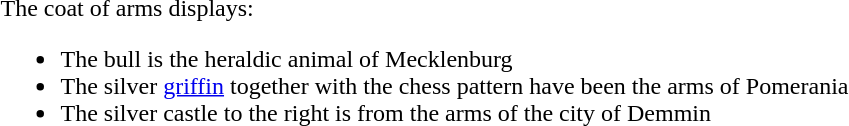<table>
<tr valign=top>
<td></td>
<td>The coat of arms displays:<br><ul><li>The bull is the heraldic animal of Mecklenburg</li><li>The silver <a href='#'>griffin</a> together with the chess pattern have been the arms of Pomerania</li><li>The silver castle to the right is from the arms of the city of Demmin</li></ul></td>
</tr>
</table>
